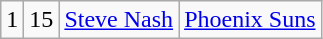<table class="wikitable">
<tr style="text-align:center;" bgcolor="">
<td>1</td>
<td>15</td>
<td><a href='#'>Steve Nash</a></td>
<td><a href='#'>Phoenix Suns</a></td>
</tr>
</table>
